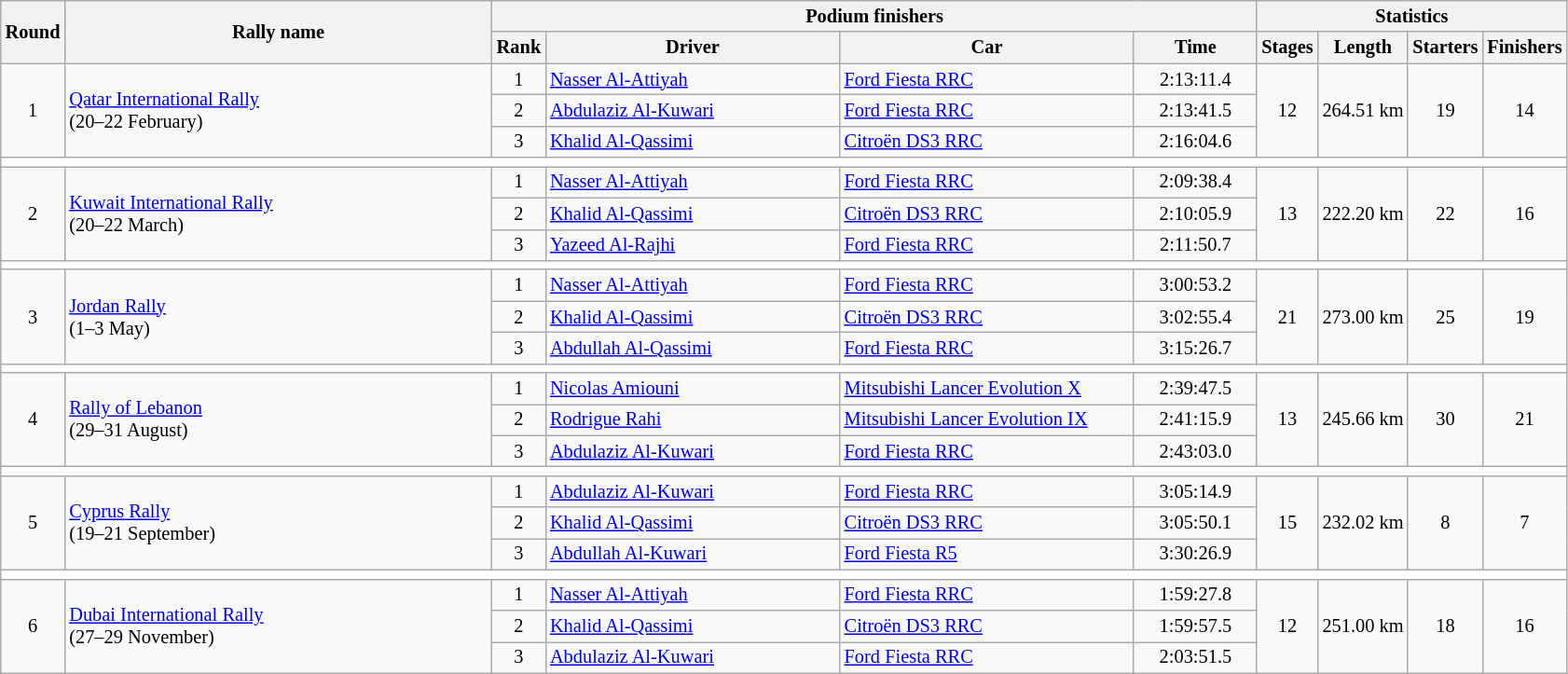<table class="wikitable" style="font-size:85%;">
<tr>
<th rowspan=2>Round</th>
<th style="width:22em" rowspan=2>Rally name</th>
<th colspan=4>Podium finishers</th>
<th colspan=4>Statistics</th>
</tr>
<tr>
<th>Rank</th>
<th style="width:15em">Driver</th>
<th style="width:15em">Car</th>
<th style="width:6em">Time</th>
<th>Stages</th>
<th>Length</th>
<th>Starters</th>
<th>Finishers</th>
</tr>
<tr>
<td rowspan=3 align=center>1</td>
<td rowspan=3> <a href='#'>Qatar International Rally</a><br>(20–22 February)</td>
<td align=center>1</td>
<td> <a href='#'>Nasser Al-Attiyah</a></td>
<td><a href='#'>Ford Fiesta RRC</a></td>
<td align=center>2:13:11.4</td>
<td rowspan=3 align=center>12</td>
<td rowspan=3 align=center>264.51 km</td>
<td rowspan=3 align=center>19</td>
<td rowspan=3 align=center>14</td>
</tr>
<tr>
<td align=center>2</td>
<td> <a href='#'>Abdulaziz Al-Kuwari</a></td>
<td><a href='#'>Ford Fiesta RRC</a></td>
<td align=center>2:13:41.5</td>
</tr>
<tr>
<td align=center>3</td>
<td> <a href='#'>Khalid Al-Qassimi</a></td>
<td><a href='#'>Citroën DS3 RRC</a></td>
<td align=center>2:16:04.6</td>
</tr>
<tr style="background:white;">
<td colspan="10"></td>
</tr>
<tr>
<td rowspan=3 align=center>2</td>
<td rowspan=3> <a href='#'>Kuwait International Rally</a><br>(20–22 March)</td>
<td align=center>1</td>
<td> <a href='#'>Nasser Al-Attiyah</a></td>
<td><a href='#'>Ford Fiesta RRC</a></td>
<td align=center>2:09:38.4</td>
<td rowspan=3 align=center>13</td>
<td rowspan=3 align=center>222.20 km</td>
<td rowspan=3 align=center>22</td>
<td rowspan=3 align=center>16</td>
</tr>
<tr>
<td align=center>2</td>
<td> <a href='#'>Khalid Al-Qassimi</a></td>
<td><a href='#'>Citroën DS3 RRC</a></td>
<td align=center>2:10:05.9</td>
</tr>
<tr>
<td align=center>3</td>
<td> <a href='#'>Yazeed Al-Rajhi</a></td>
<td><a href='#'>Ford Fiesta RRC</a></td>
<td align=center>2:11:50.7</td>
</tr>
<tr style="background:white;">
<td colspan="12"></td>
</tr>
<tr>
<td rowspan=3 align=center>3</td>
<td rowspan=3> <a href='#'>Jordan Rally</a><br>(1–3 May)</td>
<td align=center>1</td>
<td> <a href='#'>Nasser Al-Attiyah</a></td>
<td><a href='#'>Ford Fiesta RRC</a></td>
<td align=center>3:00:53.2</td>
<td rowspan=3 align=center>21</td>
<td rowspan=3 align=center>273.00 km</td>
<td rowspan=3 align=center>25</td>
<td rowspan=3 align=center>19</td>
</tr>
<tr>
<td align=center>2</td>
<td> <a href='#'>Khalid Al-Qassimi</a></td>
<td><a href='#'>Citroën DS3 RRC</a></td>
<td align=center>3:02:55.4</td>
</tr>
<tr>
<td align=center>3</td>
<td> <a href='#'>Abdullah Al-Qassimi</a></td>
<td><a href='#'>Ford Fiesta RRC</a></td>
<td align=center>3:15:26.7</td>
</tr>
<tr style="background:white;">
<td colspan="12"></td>
</tr>
<tr>
<td rowspan=3 align=center>4</td>
<td rowspan=3> <a href='#'>Rally of Lebanon</a><br>(29–31 August)</td>
<td align=center>1</td>
<td> <a href='#'>Nicolas Amiouni</a></td>
<td><a href='#'>Mitsubishi Lancer Evolution X</a></td>
<td align=center>2:39:47.5</td>
<td rowspan=3 align=center>13</td>
<td rowspan=3 align=center>245.66 km</td>
<td rowspan=3 align=center>30</td>
<td rowspan=3 align=center>21</td>
</tr>
<tr>
<td align=center>2</td>
<td> <a href='#'>Rodrigue Rahi</a></td>
<td><a href='#'>Mitsubishi Lancer Evolution IX</a></td>
<td align=center>2:41:15.9</td>
</tr>
<tr>
<td align=center>3</td>
<td> <a href='#'>Abdulaziz Al-Kuwari</a></td>
<td><a href='#'>Ford Fiesta RRC</a></td>
<td align=center>2:43:03.0</td>
</tr>
<tr style="background:white;">
<td colspan="12"></td>
</tr>
<tr>
<td rowspan=3 align=center>5</td>
<td rowspan=3> <a href='#'>Cyprus Rally</a><br>(19–21 September)</td>
<td align=center>1</td>
<td> <a href='#'>Abdulaziz Al-Kuwari</a></td>
<td><a href='#'>Ford Fiesta RRC</a></td>
<td align=center>3:05:14.9</td>
<td rowspan=3 align=center>15</td>
<td rowspan=3 align=center>232.02 km</td>
<td rowspan=3 align=center>8</td>
<td rowspan=3 align=center>7</td>
</tr>
<tr>
<td align=center>2</td>
<td> <a href='#'>Khalid Al-Qassimi</a></td>
<td><a href='#'>Citroën DS3 RRC</a></td>
<td align=center>3:05:50.1</td>
</tr>
<tr>
<td align=center>3</td>
<td> <a href='#'>Abdullah Al-Kuwari</a></td>
<td><a href='#'>Ford Fiesta R5</a></td>
<td align=center>3:30:26.9</td>
</tr>
<tr style="background:white;">
<td colspan="10"></td>
</tr>
<tr>
<td rowspan=3 align=center>6</td>
<td rowspan=3> <a href='#'>Dubai International Rally</a><br>(27–29 November)</td>
<td align=center>1</td>
<td> <a href='#'>Nasser Al-Attiyah</a></td>
<td><a href='#'>Ford Fiesta RRC</a></td>
<td align=center>1:59:27.8</td>
<td rowspan=3 align=center>12</td>
<td rowspan=3 align=center>251.00 km</td>
<td rowspan=3 align=center>18</td>
<td rowspan=3 align=center>16</td>
</tr>
<tr>
<td align=center>2</td>
<td> <a href='#'>Khalid Al-Qassimi</a></td>
<td><a href='#'>Citroën DS3 RRC</a></td>
<td align=center>1:59:57.5</td>
</tr>
<tr>
<td align=center>3</td>
<td> <a href='#'>Abdulaziz Al-Kuwari</a></td>
<td><a href='#'>Ford Fiesta RRC</a></td>
<td align=center>2:03:51.5</td>
</tr>
</table>
